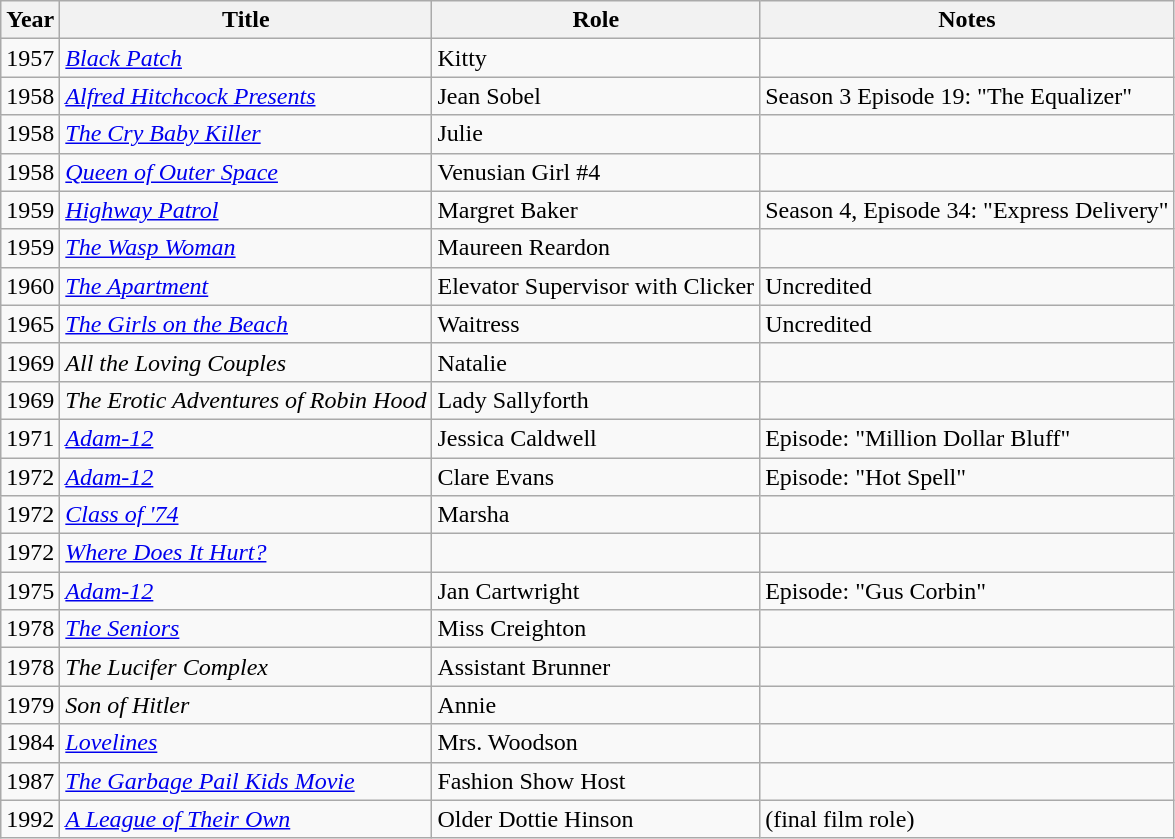<table class="wikitable">
<tr>
<th>Year</th>
<th>Title</th>
<th>Role</th>
<th>Notes</th>
</tr>
<tr>
<td>1957</td>
<td><em><a href='#'>Black Patch</a></em></td>
<td>Kitty</td>
<td></td>
</tr>
<tr>
<td>1958</td>
<td><em><a href='#'>Alfred Hitchcock Presents</a></em></td>
<td>Jean Sobel</td>
<td>Season 3 Episode 19: "The Equalizer"</td>
</tr>
<tr>
<td>1958</td>
<td><em><a href='#'>The Cry Baby Killer</a></em></td>
<td>Julie</td>
<td></td>
</tr>
<tr>
<td>1958</td>
<td><em><a href='#'>Queen of Outer Space</a></em></td>
<td>Venusian Girl #4</td>
<td></td>
</tr>
<tr>
<td>1959</td>
<td><em><a href='#'>Highway Patrol</a></em></td>
<td>Margret Baker</td>
<td>Season 4, Episode 34: "Express Delivery"</td>
</tr>
<tr>
<td>1959</td>
<td><em><a href='#'>The Wasp Woman</a></em></td>
<td>Maureen Reardon</td>
<td></td>
</tr>
<tr>
<td>1960</td>
<td><em><a href='#'>The Apartment</a></em></td>
<td>Elevator Supervisor with Clicker</td>
<td>Uncredited</td>
</tr>
<tr>
<td>1965</td>
<td><em><a href='#'>The Girls on the Beach</a></em></td>
<td>Waitress</td>
<td>Uncredited</td>
</tr>
<tr>
<td>1969</td>
<td><em>All the Loving Couples</em></td>
<td>Natalie</td>
<td></td>
</tr>
<tr>
<td>1969</td>
<td><em>The Erotic Adventures of Robin Hood</em></td>
<td>Lady Sallyforth</td>
<td></td>
</tr>
<tr>
<td>1971</td>
<td><em><a href='#'>Adam-12</a></em></td>
<td>Jessica Caldwell</td>
<td>Episode: "Million Dollar Bluff"</td>
</tr>
<tr>
<td>1972</td>
<td><em><a href='#'>Adam-12</a></em></td>
<td>Clare Evans</td>
<td>Episode: "Hot Spell"</td>
</tr>
<tr>
<td>1972</td>
<td><em><a href='#'>Class of '74</a></em></td>
<td>Marsha</td>
<td></td>
</tr>
<tr>
<td>1972</td>
<td><em><a href='#'>Where Does It Hurt?</a></em></td>
<td></td>
<td></td>
</tr>
<tr>
<td>1975</td>
<td><em><a href='#'>Adam-12</a></em></td>
<td>Jan Cartwright</td>
<td>Episode: "Gus Corbin"</td>
</tr>
<tr>
<td>1978</td>
<td><em><a href='#'>The Seniors</a></em></td>
<td>Miss Creighton</td>
<td></td>
</tr>
<tr>
<td>1978</td>
<td><em>The Lucifer Complex</em></td>
<td>Assistant Brunner</td>
<td></td>
</tr>
<tr>
<td>1979</td>
<td><em>Son of Hitler</em></td>
<td>Annie</td>
<td></td>
</tr>
<tr>
<td>1984</td>
<td><em><a href='#'>Lovelines</a></em></td>
<td>Mrs. Woodson</td>
<td></td>
</tr>
<tr>
<td>1987</td>
<td><em><a href='#'>The Garbage Pail Kids Movie</a></em></td>
<td>Fashion Show Host</td>
<td></td>
</tr>
<tr>
<td>1992</td>
<td><em><a href='#'>A League of Their Own</a></em></td>
<td>Older Dottie Hinson</td>
<td>(final film role)</td>
</tr>
</table>
